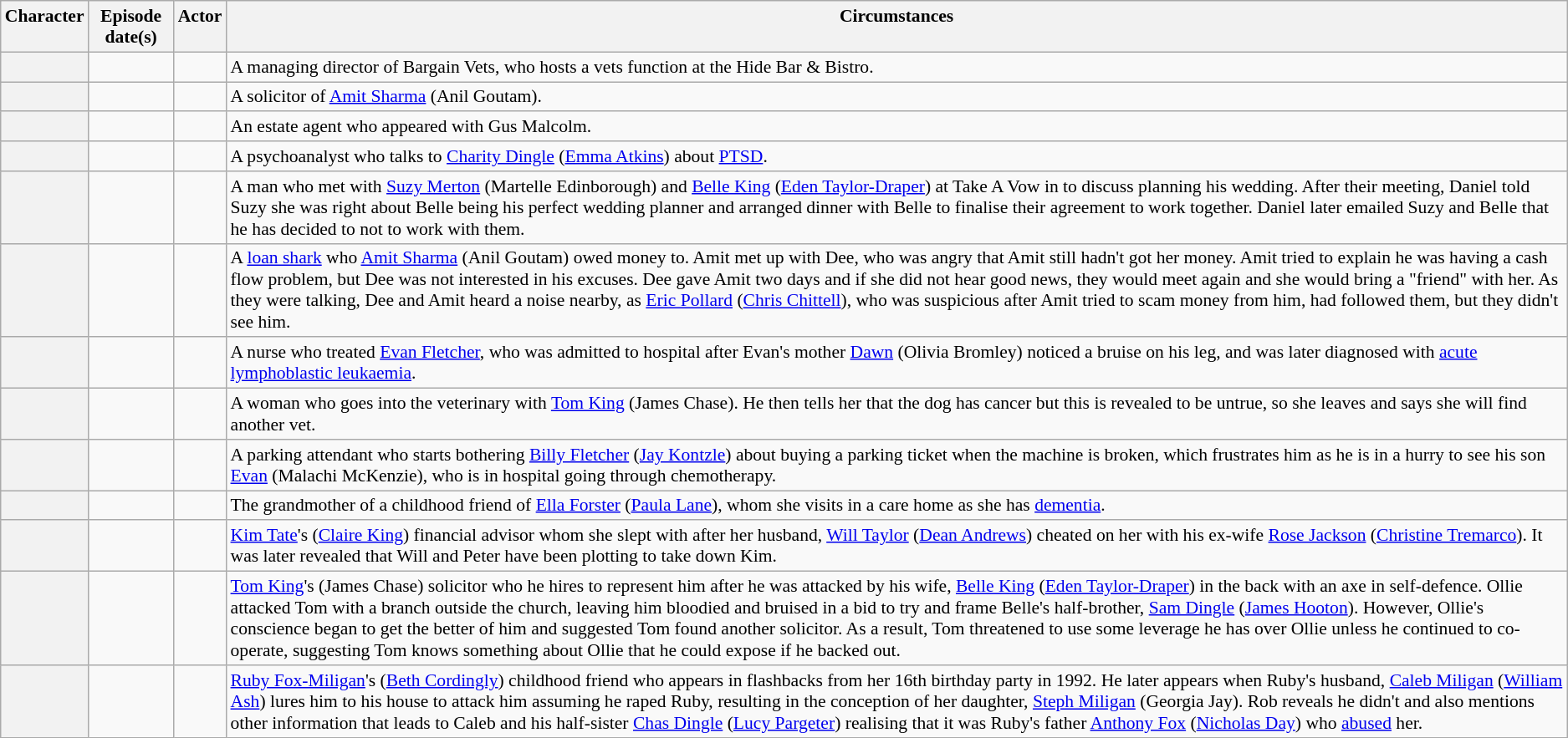<table class="wikitable plainrowheaders" style="font-size:90%">
<tr valign="top">
<th scope="col">Character</th>
<th scope="col">Episode date(s)</th>
<th scope="col">Actor</th>
<th scope="col">Circumstances</th>
</tr>
<tr>
<th scope="row"> </th>
<td></td>
<td></td>
<td>A managing director of Bargain Vets, who hosts a vets function at the Hide Bar & Bistro.</td>
</tr>
<tr>
<th scope="row"> </th>
<td></td>
<td></td>
<td>A solicitor of <a href='#'>Amit Sharma</a> (Anil Goutam).</td>
</tr>
<tr>
<th scope="row"> </th>
<td></td>
<td></td>
<td>An estate agent who appeared with Gus Malcolm.</td>
</tr>
<tr>
<th scope="row"> </th>
<td></td>
<td></td>
<td>A psychoanalyst who talks to <a href='#'>Charity Dingle</a> (<a href='#'>Emma Atkins</a>) about <a href='#'>PTSD</a>.</td>
</tr>
<tr>
<th scope="row"> </th>
<td></td>
<td></td>
<td>A man who met with <a href='#'>Suzy Merton</a> (Martelle Edinborough) and <a href='#'>Belle King</a> (<a href='#'>Eden Taylor-Draper</a>) at Take A Vow in to discuss planning his wedding. After their meeting, Daniel told Suzy she was right about Belle being his perfect wedding planner and arranged dinner with Belle to finalise their agreement to work together. Daniel later emailed Suzy and Belle that he has decided to not to work with them.</td>
</tr>
<tr>
<th scope="row"> </th>
<td></td>
<td></td>
<td>A <a href='#'>loan shark</a> who <a href='#'>Amit Sharma</a> (Anil Goutam) owed money to. Amit met up with Dee, who was angry that Amit still hadn't got her money. Amit tried to explain he was having a cash flow problem, but Dee was not interested in his excuses. Dee gave Amit two days and if she did not hear good news, they would meet again and she would bring a "friend" with her. As they were talking, Dee and Amit heard a noise nearby, as <a href='#'>Eric Pollard</a> (<a href='#'>Chris Chittell</a>), who was suspicious after Amit tried to scam money from him, had followed them, but they didn't see him.</td>
</tr>
<tr>
<th scope="row"> </th>
<td></td>
<td></td>
<td>A nurse who treated <a href='#'>Evan Fletcher</a>, who was admitted to hospital after Evan's mother <a href='#'>Dawn</a> (Olivia Bromley) noticed a bruise on his leg, and was later diagnosed with <a href='#'>acute lymphoblastic leukaemia</a>.</td>
</tr>
<tr>
<th scope="row"> </th>
<td></td>
<td></td>
<td>A woman who goes into the veterinary with <a href='#'>Tom King</a> (James Chase). He then tells her that the dog has cancer but this is revealed to be untrue, so she leaves and says she will find another vet.</td>
</tr>
<tr>
<th scope="row"> </th>
<td></td>
<td></td>
<td>A parking attendant who starts bothering <a href='#'>Billy Fletcher</a> (<a href='#'>Jay Kontzle</a>) about buying a parking ticket when the machine is broken, which frustrates him as he is in a hurry to see his son <a href='#'>Evan</a> (Malachi McKenzie), who is in hospital going through chemotherapy.</td>
</tr>
<tr>
<th scope="row"> </th>
<td></td>
<td></td>
<td>The grandmother of a childhood friend of <a href='#'>Ella Forster</a> (<a href='#'>Paula Lane</a>), whom she visits in a care home as she has <a href='#'>dementia</a>.</td>
</tr>
<tr>
<th scope="row"> </th>
<td></td>
<td></td>
<td><a href='#'>Kim Tate</a>'s (<a href='#'>Claire King</a>) financial advisor whom she slept with after her husband, <a href='#'>Will Taylor</a> (<a href='#'>Dean Andrews</a>) cheated on her with his ex-wife <a href='#'>Rose Jackson</a> (<a href='#'>Christine Tremarco</a>). It was later revealed that Will and Peter have been plotting to take down Kim.</td>
</tr>
<tr>
<th scope="row"> </th>
<td></td>
<td></td>
<td><a href='#'>Tom King</a>'s (James Chase) solicitor who he hires to represent him after he was attacked by his wife, <a href='#'>Belle King</a> (<a href='#'>Eden Taylor-Draper</a>) in the back with an axe in self-defence. Ollie attacked Tom with a branch outside the church, leaving him bloodied and bruised in a bid to try and frame Belle's half-brother, <a href='#'>Sam Dingle</a> (<a href='#'>James Hooton</a>). However, Ollie's conscience began to get the better of him and suggested Tom found another solicitor. As a result, Tom threatened to use some leverage he has over Ollie unless he continued to co-operate, suggesting Tom knows something about Ollie that he could expose if he backed out.</td>
</tr>
<tr>
<th scope="row"> </th>
<td></td>
<td><br></td>
<td><a href='#'>Ruby Fox-Miligan</a>'s (<a href='#'>Beth Cordingly</a>) childhood friend who appears in flashbacks from her 16th birthday party in 1992. He later appears when Ruby's husband, <a href='#'>Caleb Miligan</a> (<a href='#'>William Ash</a>) lures him to his house to attack him assuming he raped Ruby, resulting in the conception of her daughter, <a href='#'>Steph Miligan</a> (Georgia Jay). Rob reveals he didn't and also mentions other information that leads to Caleb and his half-sister <a href='#'>Chas Dingle</a> (<a href='#'>Lucy Pargeter</a>) realising that it was Ruby's father <a href='#'>Anthony Fox</a> (<a href='#'>Nicholas Day</a>) who <a href='#'>abused</a> her.</td>
</tr>
</table>
